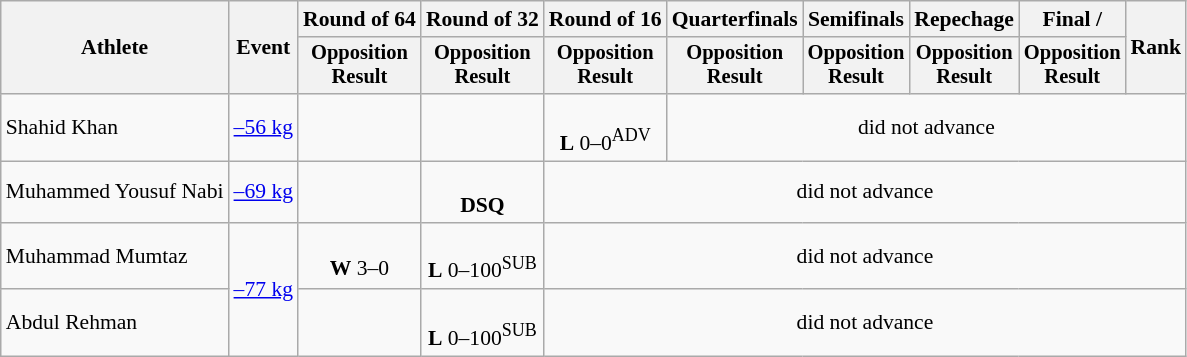<table class=wikitable style=font-size:90%;text-align:center>
<tr>
<th rowspan="2">Athlete</th>
<th rowspan="2">Event</th>
<th>Round of 64</th>
<th>Round of 32</th>
<th>Round of 16</th>
<th>Quarterfinals</th>
<th>Semifinals</th>
<th>Repechage</th>
<th>Final / </th>
<th rowspan=2>Rank</th>
</tr>
<tr style="font-size:95%">
<th>Opposition<br>Result</th>
<th>Opposition<br>Result</th>
<th>Opposition<br>Result</th>
<th>Opposition<br>Result</th>
<th>Opposition<br>Result</th>
<th>Opposition<br>Result</th>
<th>Opposition<br>Result</th>
</tr>
<tr>
<td align=left>Shahid Khan</td>
<td align=left><a href='#'>–56 kg</a></td>
<td></td>
<td></td>
<td><br><strong>L</strong> 0–0<sup>ADV</sup></td>
<td colspan=5>did not advance</td>
</tr>
<tr>
<td align=left>Muhammed Yousuf Nabi</td>
<td align=left><a href='#'>–69 kg</a></td>
<td></td>
<td><br><strong>DSQ</strong></td>
<td colspan=6>did not advance</td>
</tr>
<tr>
<td align=left>Muhammad Mumtaz</td>
<td align=left rowspan=2><a href='#'>–77 kg</a></td>
<td><br><strong>W</strong> 3–0</td>
<td><br><strong>L</strong> 0–100<sup>SUB</sup></td>
<td colspan=6>did not advance</td>
</tr>
<tr>
<td align=left>Abdul Rehman</td>
<td></td>
<td><br><strong>L</strong> 0–100<sup>SUB</sup></td>
<td colspan=6>did not advance</td>
</tr>
</table>
